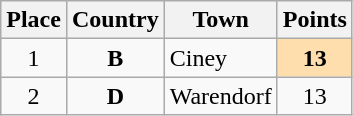<table class="wikitable sortable">
<tr>
<th>Place</th>
<th>Country</th>
<th>Town</th>
<th>Points</th>
</tr>
<tr>
<td align="center">1</td>
<td align="center"><strong>B</strong></td>
<td>Ciney</td>
<td align="center" style="font-weight:bold; background:NavajoWhite;">13</td>
</tr>
<tr>
<td align="center">2</td>
<td align="center"><strong>D</strong></td>
<td>Warendorf</td>
<td align="center">13</td>
</tr>
</table>
